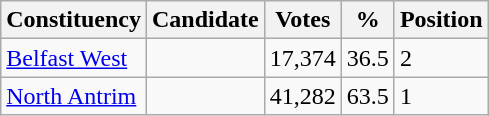<table class="wikitable sortable">
<tr>
<th>Constituency</th>
<th>Candidate</th>
<th>Votes</th>
<th>%</th>
<th>Position</th>
</tr>
<tr>
<td><a href='#'>Belfast West</a></td>
<td></td>
<td>17,374</td>
<td>36.5</td>
<td>2</td>
</tr>
<tr>
<td><a href='#'>North Antrim</a></td>
<td></td>
<td>41,282</td>
<td>63.5</td>
<td>1</td>
</tr>
</table>
